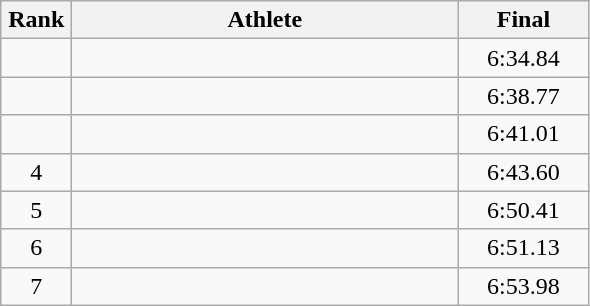<table class=wikitable style="text-align:center">
<tr>
<th width=40>Rank</th>
<th width=250>Athlete</th>
<th width=80>Final</th>
</tr>
<tr>
<td></td>
<td align=left></td>
<td>6:34.84</td>
</tr>
<tr>
<td></td>
<td align=left></td>
<td>6:38.77</td>
</tr>
<tr>
<td></td>
<td align=left></td>
<td>6:41.01</td>
</tr>
<tr>
<td>4</td>
<td align=left></td>
<td>6:43.60</td>
</tr>
<tr>
<td>5</td>
<td align=left></td>
<td>6:50.41</td>
</tr>
<tr>
<td>6</td>
<td align=left></td>
<td>6:51.13</td>
</tr>
<tr>
<td>7</td>
<td align=left></td>
<td>6:53.98</td>
</tr>
</table>
